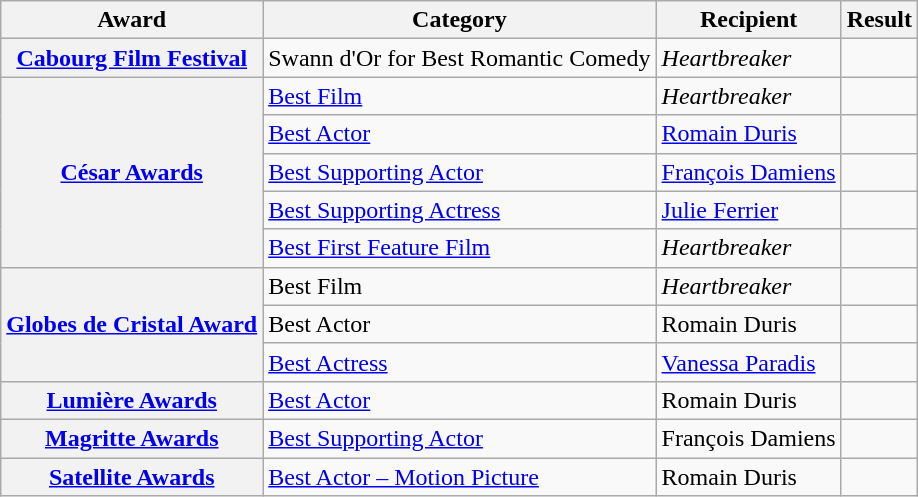<table class="wikitable plainrowheaders sortable">
<tr>
<th scope="col">Award</th>
<th scope="col">Category</th>
<th scope="col">Recipient</th>
<th scope="col">Result</th>
</tr>
<tr>
<th scope="row"><a href='#'>Cabourg Film Festival</a></th>
<td>Swann d'Or for Best Romantic Comedy</td>
<td><em>Heartbreaker</em></td>
<td></td>
</tr>
<tr>
<th scope="row" rowspan="5"><a href='#'>César Awards</a></th>
<td><a href='#'>Best Film</a></td>
<td><em>Heartbreaker</em></td>
<td></td>
</tr>
<tr>
<td><a href='#'>Best Actor</a></td>
<td><a href='#'>Romain Duris</a></td>
<td></td>
</tr>
<tr>
<td><a href='#'>Best Supporting Actor</a></td>
<td><a href='#'>François Damiens</a></td>
<td></td>
</tr>
<tr>
<td><a href='#'>Best Supporting Actress</a></td>
<td><a href='#'>Julie Ferrier</a></td>
<td></td>
</tr>
<tr>
<td><a href='#'>Best First Feature Film</a></td>
<td><em>Heartbreaker</em></td>
<td></td>
</tr>
<tr>
<th scope="row" rowspan="3"><a href='#'>Globes de Cristal Award</a></th>
<td>Best Film</td>
<td><em>Heartbreaker</em></td>
<td></td>
</tr>
<tr>
<td>Best Actor</td>
<td>Romain Duris</td>
<td></td>
</tr>
<tr>
<td><a href='#'>Best Actress</a></td>
<td><a href='#'>Vanessa Paradis</a></td>
<td></td>
</tr>
<tr>
<th scope="row"><a href='#'>Lumière Awards</a></th>
<td><a href='#'>Best Actor</a></td>
<td>Romain Duris</td>
<td></td>
</tr>
<tr>
<th scope="row"><a href='#'>Magritte Awards</a></th>
<td><a href='#'>Best Supporting Actor</a></td>
<td>François Damiens</td>
<td></td>
</tr>
<tr>
<th scope="row"><a href='#'>Satellite Awards</a></th>
<td><a href='#'>Best Actor – Motion Picture</a></td>
<td>Romain Duris</td>
<td></td>
</tr>
</table>
